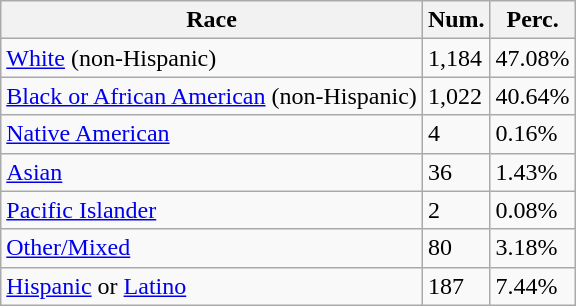<table class="wikitable">
<tr>
<th>Race</th>
<th>Num.</th>
<th>Perc.</th>
</tr>
<tr>
<td><a href='#'>White</a> (non-Hispanic)</td>
<td>1,184</td>
<td>47.08%</td>
</tr>
<tr>
<td><a href='#'>Black or African American</a> (non-Hispanic)</td>
<td>1,022</td>
<td>40.64%</td>
</tr>
<tr>
<td><a href='#'>Native American</a></td>
<td>4</td>
<td>0.16%</td>
</tr>
<tr>
<td><a href='#'>Asian</a></td>
<td>36</td>
<td>1.43%</td>
</tr>
<tr>
<td><a href='#'>Pacific Islander</a></td>
<td>2</td>
<td>0.08%</td>
</tr>
<tr>
<td><a href='#'>Other/Mixed</a></td>
<td>80</td>
<td>3.18%</td>
</tr>
<tr>
<td><a href='#'>Hispanic</a> or <a href='#'>Latino</a></td>
<td>187</td>
<td>7.44%</td>
</tr>
</table>
